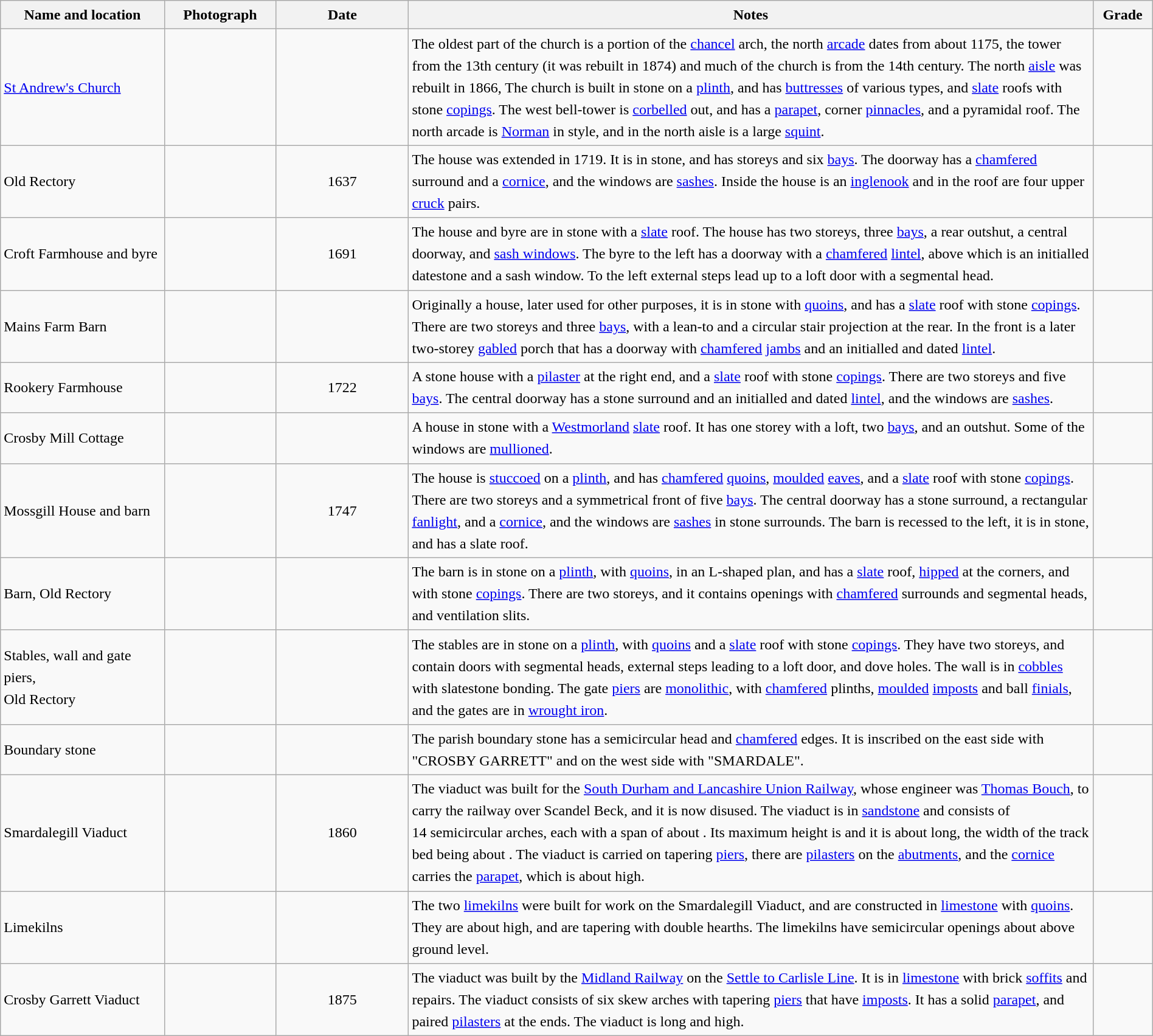<table class="wikitable sortable plainrowheaders" style="width:100%; border:0; text-align:left; line-height:150%;">
<tr>
<th scope="col"  style="width:150px">Name and location</th>
<th scope="col"  style="width:100px" class="unsortable">Photograph</th>
<th scope="col"  style="width:120px">Date</th>
<th scope="col"  style="width:650px" class="unsortable">Notes</th>
<th scope="col"  style="width:50px">Grade</th>
</tr>
<tr>
<td><a href='#'>St Andrew's Church</a><br><small></small></td>
<td></td>
<td align="center"></td>
<td>The oldest part of the church is a portion of the <a href='#'>chancel</a> arch, the north <a href='#'>arcade</a> dates from about 1175, the tower from the 13th century (it was rebuilt in 1874) and much of the church is from the 14th century.  The north <a href='#'>aisle</a> was rebuilt in 1866,  The church is built in stone on a <a href='#'>plinth</a>, and has <a href='#'>buttresses</a> of various types, and <a href='#'>slate</a> roofs with stone <a href='#'>copings</a>. The west bell-tower is <a href='#'>corbelled</a> out, and has a <a href='#'>parapet</a>, corner <a href='#'>pinnacles</a>, and a pyramidal roof.  The north arcade is <a href='#'>Norman</a> in style, and in the north aisle is a large <a href='#'>squint</a>.</td>
<td align="center" ></td>
</tr>
<tr>
<td>Old Rectory<br><small></small></td>
<td></td>
<td align="center">1637</td>
<td>The house was extended in 1719.  It is in stone, and has  storeys and six <a href='#'>bays</a>.  The doorway has a <a href='#'>chamfered</a> surround and a <a href='#'>cornice</a>, and the windows are <a href='#'>sashes</a>.  Inside the house is an <a href='#'>inglenook</a> and in the roof are four upper <a href='#'>cruck</a> pairs.</td>
<td align="center" ></td>
</tr>
<tr>
<td>Croft Farmhouse and byre<br><small></small></td>
<td></td>
<td align="center">1691</td>
<td>The house and byre are in stone with a <a href='#'>slate</a> roof.  The house has two storeys, three <a href='#'>bays</a>, a rear outshut, a central doorway, and <a href='#'>sash windows</a>.  The byre to the left has a doorway with a <a href='#'>chamfered</a> <a href='#'>lintel</a>, above which is an initialled datestone and a sash window.  To the left external steps lead up to a loft door with a segmental head.</td>
<td align="center" ></td>
</tr>
<tr>
<td>Mains Farm Barn<br><small></small></td>
<td></td>
<td align="center"></td>
<td>Originally a house, later used for other purposes, it is in stone with <a href='#'>quoins</a>, and has a <a href='#'>slate</a> roof with stone <a href='#'>copings</a>.  There are two storeys and three <a href='#'>bays</a>, with a lean-to and a circular stair projection at the rear.  In the front is a later two-storey <a href='#'>gabled</a> porch that has a doorway with <a href='#'>chamfered</a> <a href='#'>jambs</a> and an initialled and dated <a href='#'>lintel</a>.</td>
<td align="center" ></td>
</tr>
<tr>
<td>Rookery Farmhouse<br><small></small></td>
<td></td>
<td align="center">1722</td>
<td>A stone house with a <a href='#'>pilaster</a> at the right end, and a <a href='#'>slate</a> roof with stone <a href='#'>copings</a>.  There are two storeys and five <a href='#'>bays</a>.  The central doorway has a stone surround and an initialled and dated <a href='#'>lintel</a>, and the windows are <a href='#'>sashes</a>.</td>
<td align="center" ></td>
</tr>
<tr>
<td>Crosby Mill Cottage<br><small></small></td>
<td></td>
<td align="center"></td>
<td>A house in stone with a <a href='#'>Westmorland</a> <a href='#'>slate</a> roof.  It has one storey with a loft, two <a href='#'>bays</a>, and an outshut.  Some of the windows are <a href='#'>mullioned</a>.</td>
<td align="center" ></td>
</tr>
<tr>
<td>Mossgill House and barn<br><small></small></td>
<td></td>
<td align="center">1747</td>
<td>The house is <a href='#'>stuccoed</a> on a <a href='#'>plinth</a>, and has <a href='#'>chamfered</a> <a href='#'>quoins</a>, <a href='#'>moulded</a> <a href='#'>eaves</a>, and a <a href='#'>slate</a> roof with stone <a href='#'>copings</a>. There are two storeys and a symmetrical front of five <a href='#'>bays</a>.  The central doorway has a stone surround, a rectangular <a href='#'>fanlight</a>, and a <a href='#'>cornice</a>, and the windows are <a href='#'>sashes</a> in stone surrounds.  The barn is recessed to the left, it is in stone, and has a slate roof.</td>
<td align="center" ></td>
</tr>
<tr>
<td>Barn, Old Rectory<br><small></small></td>
<td></td>
<td align="center"></td>
<td>The barn is in stone on a <a href='#'>plinth</a>, with <a href='#'>quoins</a>, in an L-shaped plan, and has a <a href='#'>slate</a> roof, <a href='#'>hipped</a> at the corners, and with stone <a href='#'>copings</a>.  There are two storeys, and it contains openings with <a href='#'>chamfered</a> surrounds and segmental heads, and ventilation slits.</td>
<td align="center" ></td>
</tr>
<tr>
<td>Stables, wall and gate piers,<br>Old Rectory<br><small></small></td>
<td></td>
<td align="center"></td>
<td>The stables are in stone on a <a href='#'>plinth</a>, with <a href='#'>quoins</a> and a <a href='#'>slate</a> roof with stone <a href='#'>copings</a>.  They have two storeys, and contain doors with segmental heads, external steps leading to a loft door, and dove holes.  The wall is in <a href='#'>cobbles</a> with slatestone bonding.  The gate <a href='#'>piers</a> are <a href='#'>monolithic</a>, with <a href='#'>chamfered</a> plinths, <a href='#'>moulded</a> <a href='#'>imposts</a> and ball <a href='#'>finials</a>, and the gates are in <a href='#'>wrought iron</a>.</td>
<td align="center" ></td>
</tr>
<tr>
<td>Boundary stone<br><small></small></td>
<td></td>
<td align="center"></td>
<td>The parish boundary stone has a semicircular head and <a href='#'>chamfered</a> edges.  It is inscribed on the east side with "CROSBY GARRETT" and on the west side with "SMARDALE".</td>
<td align="center" ></td>
</tr>
<tr>
<td>Smardalegill Viaduct<br><small></small></td>
<td></td>
<td align="center">1860</td>
<td>The viaduct was built for the <a href='#'>South Durham and Lancashire Union Railway</a>, whose engineer was <a href='#'>Thomas Bouch</a>, to carry the railway over Scandel Beck, and it is now disused.  The viaduct is in <a href='#'>sandstone</a> and consists of 14 semicircular arches, each with a span of about .  Its maximum height is  and it is about  long, the width of the track bed being about .  The viaduct is carried on tapering <a href='#'>piers</a>, there are <a href='#'>pilasters</a> on the <a href='#'>abutments</a>, and the <a href='#'>cornice</a> carries the <a href='#'>parapet</a>, which is about  high.</td>
<td align="center" ></td>
</tr>
<tr>
<td>Limekilns<br><small></small></td>
<td></td>
<td align="center"></td>
<td>The two <a href='#'>limekilns</a> were built for work on the Smardalegill Viaduct, and are constructed in <a href='#'>limestone</a> with <a href='#'>quoins</a>.  They are about  high, and are tapering with double hearths.  The limekilns have semicircular openings about  above ground level.</td>
<td align="center" ></td>
</tr>
<tr>
<td>Crosby Garrett Viaduct<br><small></small></td>
<td></td>
<td align="center">1875</td>
<td>The viaduct was built by the <a href='#'>Midland Railway</a> on the <a href='#'>Settle to Carlisle Line</a>.  It is in <a href='#'>limestone</a> with brick <a href='#'>soffits</a> and repairs.  The viaduct consists of six skew arches with tapering <a href='#'>piers</a> that have <a href='#'>imposts</a>.  It has a solid <a href='#'>parapet</a>, and paired <a href='#'>pilasters</a> at the ends.  The viaduct is  long and  high.</td>
<td align="center" ></td>
</tr>
<tr>
</tr>
</table>
